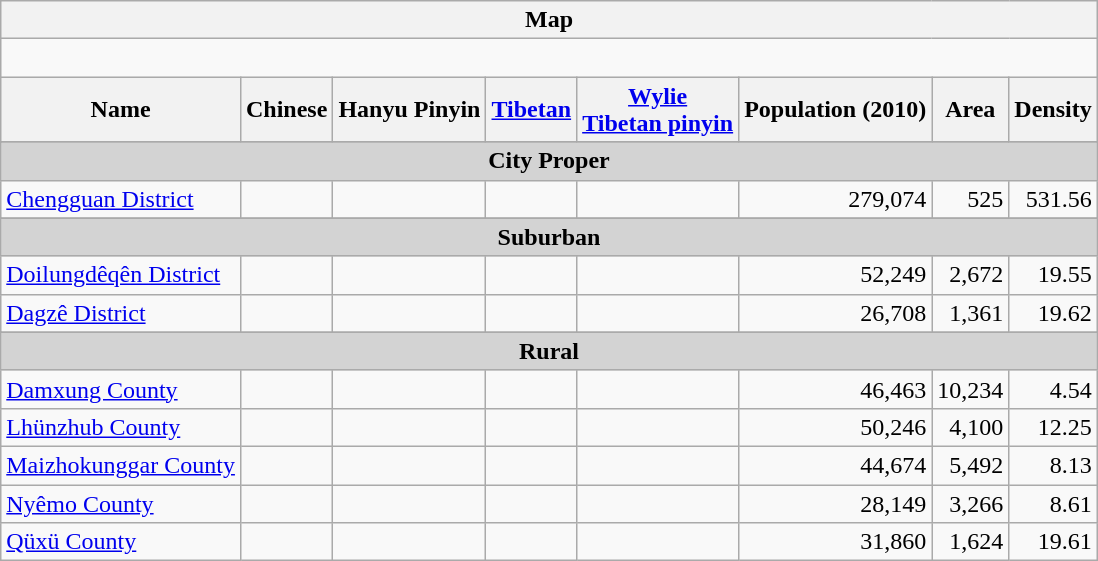<table class="wikitable">
<tr>
<th colspan="8">Map</th>
</tr>
<tr>
<td colspan="8"><div><br> 











</div></td>
</tr>
<tr>
<th>Name</th>
<th>Chinese</th>
<th>Hanyu Pinyin</th>
<th><a href='#'>Tibetan</a></th>
<th><a href='#'>Wylie</a><br><a href='#'>Tibetan pinyin</a></th>
<th>Population (2010)</th>
<th>Area </th>
<th>Density </th>
</tr>
<tr>
</tr>
<tr style="background:#d3d3d3;">
<td colspan="8"  style="text-align:center; "><strong>City Proper</strong></td>
</tr>
<tr>
<td><a href='#'>Chengguan District</a></td>
<td></td>
<td></td>
<td></td>
<td><br></td>
<td style="text-align:right">279,074</td>
<td style="text-align:right">525</td>
<td style="text-align:right">531.56</td>
</tr>
<tr>
</tr>
<tr style="background:#d3d3d3;">
<td colspan="8"  style="text-align:center; "><strong>Suburban</strong></td>
</tr>
<tr>
<td><a href='#'>Doilungdêqên District</a></td>
<td></td>
<td></td>
<td></td>
<td><br></td>
<td style="text-align:right">52,249</td>
<td style="text-align:right">2,672</td>
<td style="text-align:right">19.55</td>
</tr>
<tr>
<td><a href='#'>Dagzê District</a></td>
<td></td>
<td></td>
<td></td>
<td><br></td>
<td style="text-align:right">26,708</td>
<td style="text-align:right">1,361</td>
<td style="text-align:right">19.62</td>
</tr>
<tr>
</tr>
<tr style="background:#d3d3d3;">
<td colspan="8"  style="text-align:center; "><strong>Rural</strong></td>
</tr>
<tr>
<td><a href='#'>Damxung County</a></td>
<td></td>
<td></td>
<td></td>
<td><br></td>
<td style="text-align:right">46,463</td>
<td style="text-align:right">10,234</td>
<td style="text-align:right">4.54</td>
</tr>
<tr>
<td><a href='#'>Lhünzhub County</a></td>
<td></td>
<td></td>
<td></td>
<td><br></td>
<td style="text-align:right">50,246</td>
<td style="text-align:right">4,100</td>
<td style="text-align:right">12.25</td>
</tr>
<tr>
<td><a href='#'>Maizhokunggar County</a></td>
<td></td>
<td></td>
<td></td>
<td><br></td>
<td style="text-align:right">44,674</td>
<td style="text-align:right">5,492</td>
<td style="text-align:right">8.13</td>
</tr>
<tr>
<td><a href='#'>Nyêmo County</a></td>
<td></td>
<td></td>
<td></td>
<td><br></td>
<td style="text-align:right">28,149</td>
<td style="text-align:right">3,266</td>
<td style="text-align:right">8.61</td>
</tr>
<tr>
<td><a href='#'>Qüxü County</a></td>
<td></td>
<td></td>
<td></td>
<td><br></td>
<td style="text-align:right">31,860</td>
<td style="text-align:right">1,624</td>
<td style="text-align:right">19.61</td>
</tr>
</table>
